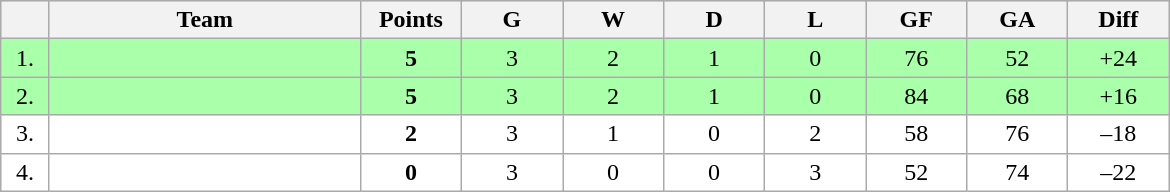<table class=wikitable style="text-align:center">
<tr bgcolor="#DCDCDC">
<th width="25"></th>
<th width="200">Team</th>
<th width="60">Points</th>
<th width="60">G</th>
<th width="60">W</th>
<th width="60">D</th>
<th width="60">L</th>
<th width="60">GF</th>
<th width="60">GA</th>
<th width="60">Diff</th>
</tr>
<tr bgcolor=#AAFFAA>
<td>1.</td>
<td align=left></td>
<td><strong>5</strong></td>
<td>3</td>
<td>2</td>
<td>1</td>
<td>0</td>
<td>76</td>
<td>52</td>
<td>+24</td>
</tr>
<tr bgcolor=#AAFFAA>
<td>2.</td>
<td align=left></td>
<td><strong>5</strong></td>
<td>3</td>
<td>2</td>
<td>1</td>
<td>0</td>
<td>84</td>
<td>68</td>
<td>+16</td>
</tr>
<tr bgcolor=#FFFFFF>
<td>3.</td>
<td align=left></td>
<td><strong>2</strong></td>
<td>3</td>
<td>1</td>
<td>0</td>
<td>2</td>
<td>58</td>
<td>76</td>
<td>–18</td>
</tr>
<tr bgcolor=#FFFFFF>
<td>4.</td>
<td align=left></td>
<td><strong>0</strong></td>
<td>3</td>
<td>0</td>
<td>0</td>
<td>3</td>
<td>52</td>
<td>74</td>
<td>–22</td>
</tr>
</table>
